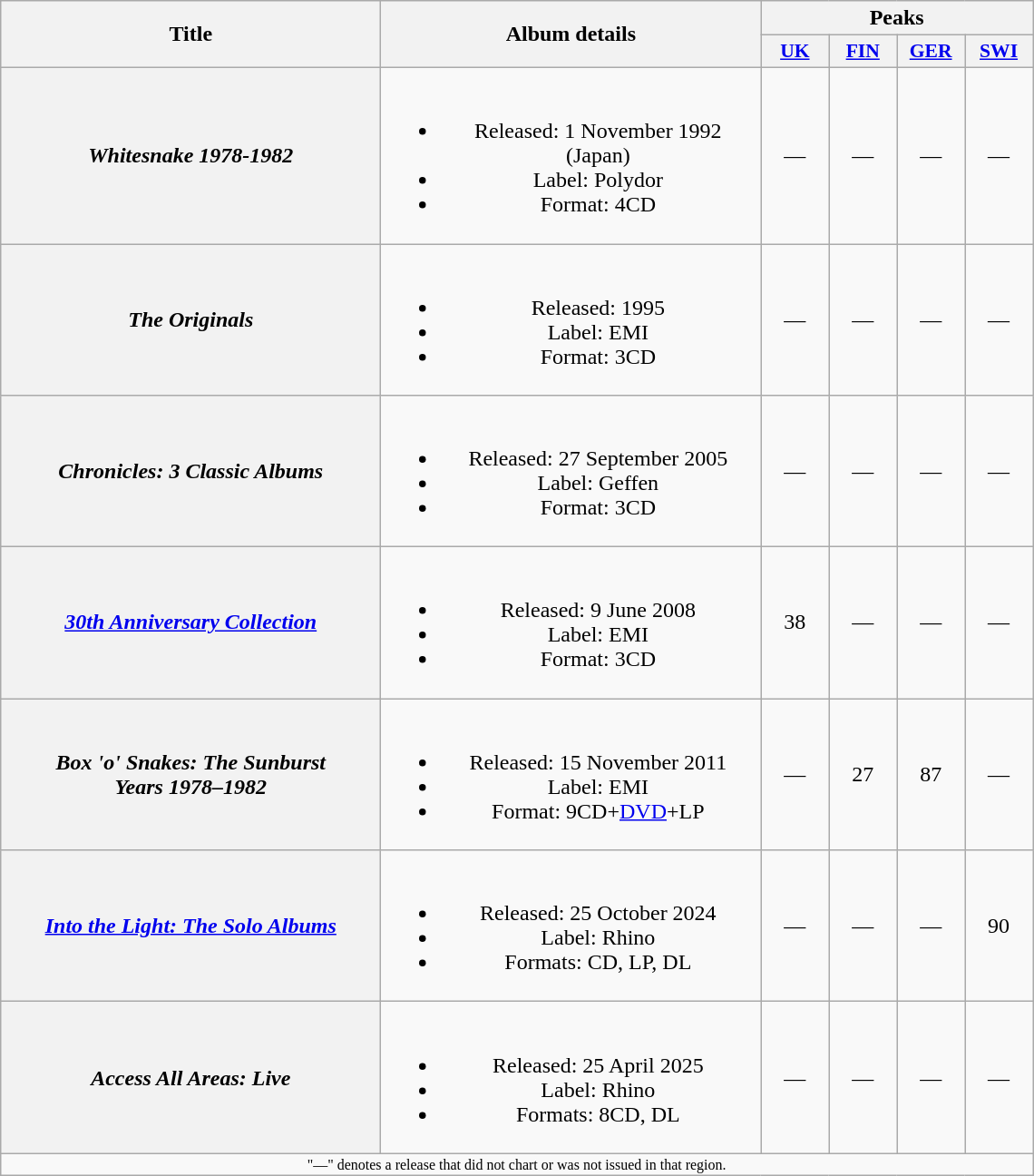<table class="wikitable plainrowheaders" style="text-align:center;">
<tr>
<th scope="col" rowspan="2" style="width:17em;">Title</th>
<th scope="col" rowspan="2" style="width:17em;">Album details</th>
<th scope="col" colspan="4">Peaks</th>
</tr>
<tr>
<th scope="col" style="width:3em;font-size:90%;"><a href='#'>UK</a><br></th>
<th scope="col" style="width:3em;font-size:90%;"><a href='#'>FIN</a><br></th>
<th scope="col" style="width:3em;font-size:90%;"><a href='#'>GER</a><br></th>
<th scope="col" style="width:3em;font-size:90%;"><a href='#'>SWI</a><br></th>
</tr>
<tr>
<th scope="row"><em>Whitesnake 1978-1982 </em></th>
<td><br><ul><li>Released: 1 November 1992 (Japan)</li><li>Label: Polydor</li><li>Format: 4CD</li></ul></td>
<td>—</td>
<td>—</td>
<td>—</td>
<td>—</td>
</tr>
<tr>
<th scope="row"><em>The Originals</em></th>
<td><br><ul><li>Released: 1995</li><li>Label: EMI</li><li>Format: 3CD</li></ul></td>
<td>—</td>
<td>—</td>
<td>—</td>
<td>—</td>
</tr>
<tr>
<th scope="row"><em>Chronicles: 3 Classic Albums</em></th>
<td><br><ul><li>Released: 27 September 2005</li><li>Label: Geffen</li><li>Format: 3CD</li></ul></td>
<td>—</td>
<td>—</td>
<td>—</td>
<td>—</td>
</tr>
<tr>
<th scope="row"><em><a href='#'>30th Anniversary Collection</a></em></th>
<td><br><ul><li>Released: 9 June 2008</li><li>Label: EMI</li><li>Format: 3CD</li></ul></td>
<td>38</td>
<td>—</td>
<td>—</td>
<td>—</td>
</tr>
<tr>
<th scope="row"><em>Box 'o' Snakes: The Sunburst</em><br><em>Years 1978–1982</em></th>
<td><br><ul><li>Released: 15 November 2011</li><li>Label: EMI</li><li>Format: 9CD+<a href='#'>DVD</a>+LP</li></ul></td>
<td>—</td>
<td>27</td>
<td>87</td>
<td>—</td>
</tr>
<tr>
<th scope="row"><em><a href='#'>Into the Light: The Solo Albums</a></em></th>
<td><br><ul><li>Released: 25 October 2024</li><li>Label: Rhino</li><li>Formats: CD, LP, DL</li></ul></td>
<td>—</td>
<td>—</td>
<td>—</td>
<td>90</td>
</tr>
<tr>
<th scope="row"><em>Access All Areas: Live</em></th>
<td><br><ul><li>Released: 25 April 2025</li><li>Label: Rhino</li><li>Formats: 8CD, DL</li></ul></td>
<td>—</td>
<td>—</td>
<td>—</td>
<td>—</td>
</tr>
<tr>
<td align="center" colspan="6" style="font-size: 8pt">"—" denotes a release that did not chart or was not issued in that region.</td>
</tr>
</table>
